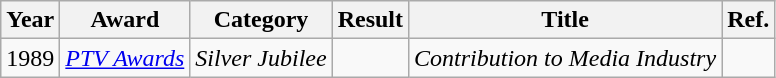<table class="wikitable">
<tr>
<th>Year</th>
<th>Award</th>
<th>Category</th>
<th>Result</th>
<th>Title</th>
<th>Ref.</th>
</tr>
<tr>
<td>1989</td>
<td><em><a href='#'>PTV Awards</a></em></td>
<td><em>Silver Jubilee</em></td>
<td></td>
<td><em>Contribution to Media Industry</em></td>
<td></td>
</tr>
</table>
